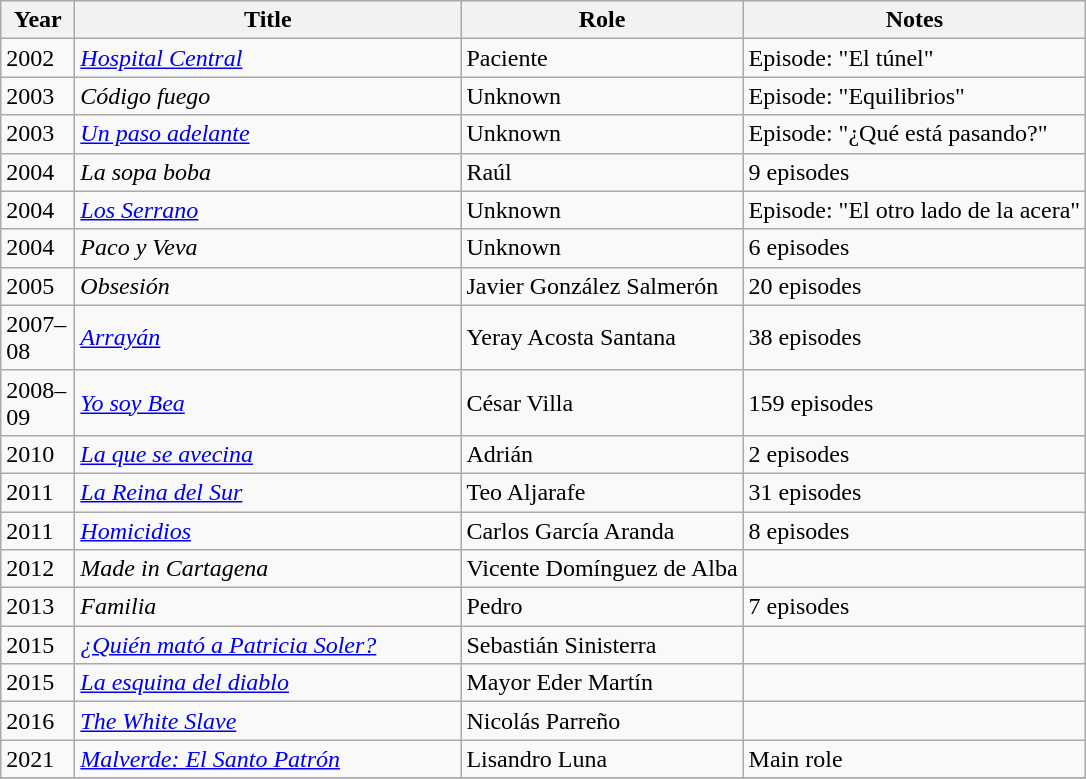<table class="wikitable sortable">
<tr>
<th width="42">Year</th>
<th width="250">Title</th>
<th>Role</th>
<th class="unsortable">Notes</th>
</tr>
<tr>
<td>2002</td>
<td><em><a href='#'>Hospital Central</a></em></td>
<td>Paciente</td>
<td>Episode: "El túnel"</td>
</tr>
<tr>
<td>2003</td>
<td><em>Código fuego</em></td>
<td>Unknown</td>
<td>Episode: "Equilibrios"</td>
</tr>
<tr>
<td>2003</td>
<td><em><a href='#'>Un paso adelante</a></em></td>
<td>Unknown</td>
<td>Episode: "¿Qué está pasando?"</td>
</tr>
<tr>
<td>2004</td>
<td><em>La sopa boba</em></td>
<td>Raúl</td>
<td>9 episodes</td>
</tr>
<tr>
<td>2004</td>
<td><em><a href='#'>Los Serrano</a></em></td>
<td>Unknown</td>
<td>Episode: "El otro lado de la acera"</td>
</tr>
<tr>
<td>2004</td>
<td><em>Paco y Veva</em></td>
<td>Unknown</td>
<td>6 episodes</td>
</tr>
<tr>
<td>2005</td>
<td><em>Obsesión</em></td>
<td>Javier González Salmerón</td>
<td>20 episodes</td>
</tr>
<tr>
<td>2007–08</td>
<td><em><a href='#'>Arrayán</a></em></td>
<td>Yeray Acosta Santana</td>
<td>38 episodes</td>
</tr>
<tr>
<td>2008–09</td>
<td><em><a href='#'>Yo soy Bea</a></em></td>
<td>César Villa</td>
<td>159 episodes</td>
</tr>
<tr>
<td>2010</td>
<td><em><a href='#'>La que se avecina</a></em></td>
<td>Adrián</td>
<td>2 episodes</td>
</tr>
<tr>
<td>2011</td>
<td><em><a href='#'>La Reina del Sur</a></em></td>
<td>Teo Aljarafe</td>
<td>31 episodes</td>
</tr>
<tr>
<td>2011</td>
<td><em><a href='#'>Homicidios</a></em></td>
<td>Carlos García Aranda</td>
<td>8 episodes</td>
</tr>
<tr>
<td>2012</td>
<td><em>Made in Cartagena</em></td>
<td>Vicente Domínguez de Alba</td>
<td></td>
</tr>
<tr>
<td>2013</td>
<td><em>Familia</em></td>
<td>Pedro</td>
<td>7 episodes</td>
</tr>
<tr>
<td>2015</td>
<td><em><a href='#'>¿Quién mató a Patricia Soler?</a></em></td>
<td>Sebastián Sinisterra</td>
<td></td>
</tr>
<tr>
<td>2015</td>
<td><em><a href='#'>La esquina del diablo</a></em></td>
<td>Mayor Eder Martín</td>
<td></td>
</tr>
<tr>
<td>2016</td>
<td><em><a href='#'>The White Slave</a></em></td>
<td>Nicolás Parreño</td>
<td></td>
</tr>
<tr>
<td>2021</td>
<td><em><a href='#'>Malverde: El Santo Patrón</a></em></td>
<td>Lisandro Luna</td>
<td>Main role</td>
</tr>
<tr>
</tr>
</table>
